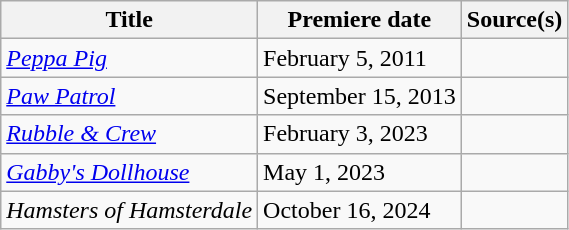<table class="wikitable sortable">
<tr>
<th>Title</th>
<th>Premiere date</th>
<th>Source(s)</th>
</tr>
<tr>
<td><em><a href='#'>Peppa Pig</a></em></td>
<td>February 5, 2011</td>
<td></td>
</tr>
<tr>
<td><em><a href='#'>Paw Patrol</a></em></td>
<td>September 15, 2013</td>
<td></td>
</tr>
<tr>
<td><em><a href='#'>Rubble & Crew</a></em></td>
<td>February 3, 2023</td>
<td></td>
</tr>
<tr>
<td><em><a href='#'>Gabby's Dollhouse</a></em></td>
<td>May 1, 2023</td>
<td></td>
</tr>
<tr>
<td><em>Hamsters of Hamsterdale</em></td>
<td>October 16, 2024</td>
<td></td>
</tr>
</table>
